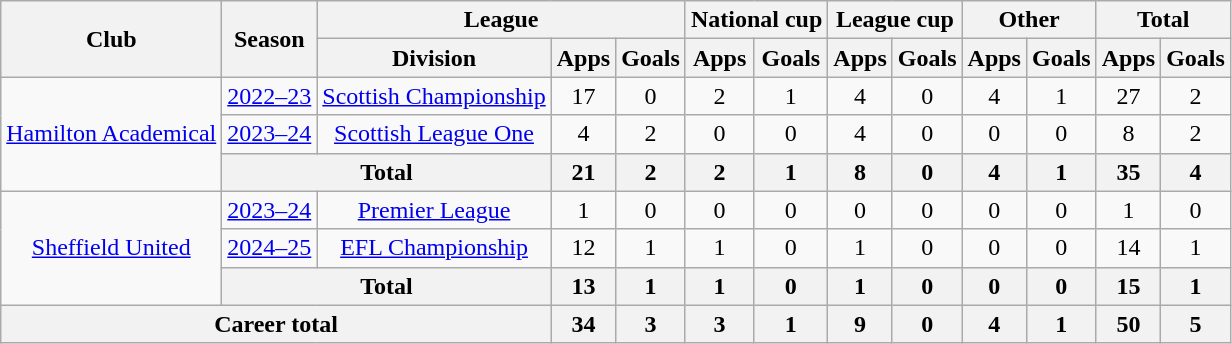<table class="wikitable" style="text-align:center">
<tr>
<th rowspan="2">Club</th>
<th rowspan="2">Season</th>
<th colspan="3">League</th>
<th colspan="2">National cup</th>
<th colspan="2">League cup</th>
<th colspan="2">Other</th>
<th colspan="2">Total</th>
</tr>
<tr>
<th>Division</th>
<th>Apps</th>
<th>Goals</th>
<th>Apps</th>
<th>Goals</th>
<th>Apps</th>
<th>Goals</th>
<th>Apps</th>
<th>Goals</th>
<th>Apps</th>
<th>Goals</th>
</tr>
<tr>
<td rowspan="3"><a href='#'>Hamilton Academical</a></td>
<td><a href='#'>2022–23</a></td>
<td><a href='#'>Scottish Championship</a></td>
<td>17</td>
<td>0</td>
<td>2</td>
<td>1</td>
<td>4</td>
<td>0</td>
<td>4</td>
<td>1</td>
<td>27</td>
<td>2</td>
</tr>
<tr>
<td><a href='#'>2023–24</a></td>
<td><a href='#'>Scottish League One</a></td>
<td>4</td>
<td>2</td>
<td>0</td>
<td>0</td>
<td>4</td>
<td>0</td>
<td>0</td>
<td>0</td>
<td>8</td>
<td>2</td>
</tr>
<tr>
<th colspan="2">Total</th>
<th>21</th>
<th>2</th>
<th>2</th>
<th>1</th>
<th>8</th>
<th>0</th>
<th>4</th>
<th>1</th>
<th>35</th>
<th>4</th>
</tr>
<tr>
<td rowspan=3><a href='#'>Sheffield United</a></td>
<td><a href='#'>2023–24</a></td>
<td><a href='#'>Premier League</a></td>
<td>1</td>
<td>0</td>
<td>0</td>
<td>0</td>
<td>0</td>
<td>0</td>
<td>0</td>
<td>0</td>
<td>1</td>
<td>0</td>
</tr>
<tr>
<td><a href='#'>2024–25</a></td>
<td><a href='#'>EFL Championship</a></td>
<td>12</td>
<td>1</td>
<td>1</td>
<td>0</td>
<td>1</td>
<td>0</td>
<td>0</td>
<td>0</td>
<td>14</td>
<td>1</td>
</tr>
<tr>
<th colspan="2">Total</th>
<th>13</th>
<th>1</th>
<th>1</th>
<th>0</th>
<th>1</th>
<th>0</th>
<th>0</th>
<th>0</th>
<th>15</th>
<th>1</th>
</tr>
<tr>
<th colspan="3">Career total</th>
<th>34</th>
<th>3</th>
<th>3</th>
<th>1</th>
<th>9</th>
<th>0</th>
<th>4</th>
<th>1</th>
<th>50</th>
<th>5</th>
</tr>
</table>
